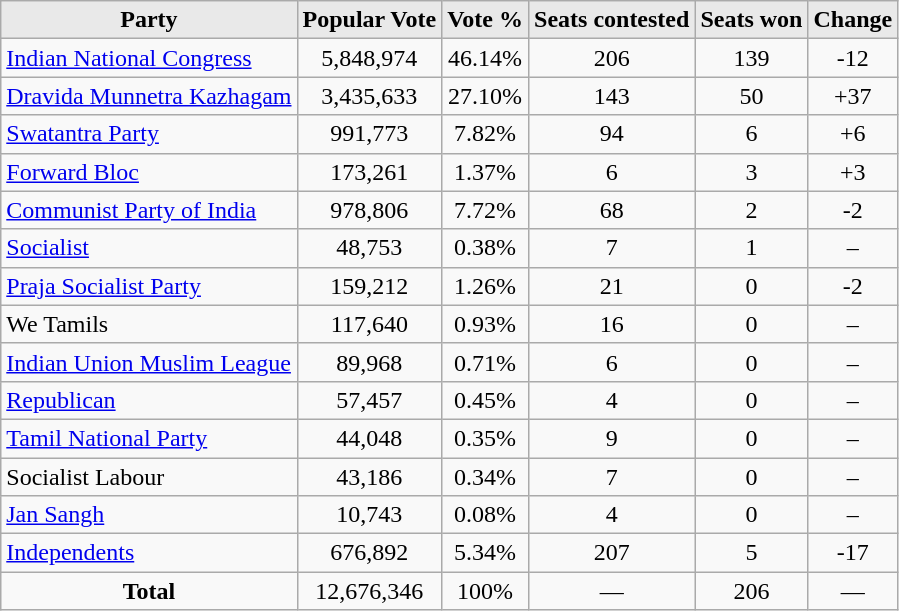<table class="wikitable">
<tr>
<th style="background-color:#E9E9E9" align=left valign=top>Party</th>
<th style="background-color:#E9E9E9" align=right>Popular Vote</th>
<th style="background-color:#E9E9E9" align=right>Vote %</th>
<th style="background-color:#E9E9E9" align=right>Seats contested</th>
<th style="background-color:#E9E9E9" align=right>Seats won</th>
<th style="background-color:#E9E9E9" align=right>Change</th>
</tr>
<tr>
<td align=left><a href='#'>Indian National Congress</a></td>
<td align=center>5,848,974</td>
<td align=center>46.14%</td>
<td align=center>206</td>
<td align=center>139</td>
<td align=center>-12</td>
</tr>
<tr>
<td align=left><a href='#'>Dravida Munnetra Kazhagam</a></td>
<td align=center>3,435,633</td>
<td align=center>27.10%</td>
<td align=center>143</td>
<td align=center>50</td>
<td align=center>+37</td>
</tr>
<tr>
<td align=left><a href='#'>Swatantra Party</a></td>
<td align=center>991,773</td>
<td align=center>7.82%</td>
<td align=center>94</td>
<td align=center>6</td>
<td align=center>+6</td>
</tr>
<tr>
<td align=left><a href='#'>Forward Bloc</a></td>
<td align=center>173,261</td>
<td align=center>1.37%</td>
<td align=center>6</td>
<td align=center>3</td>
<td align=center>+3</td>
</tr>
<tr>
<td align=left><a href='#'>Communist Party of India</a></td>
<td align=center>978,806</td>
<td align=center>7.72%</td>
<td align=center>68</td>
<td align=center>2</td>
<td align=center>-2</td>
</tr>
<tr>
<td align=left><a href='#'>Socialist</a></td>
<td align=center>48,753</td>
<td align=center>0.38%</td>
<td align=center>7</td>
<td align=center>1</td>
<td align=center>–</td>
</tr>
<tr>
<td align=left><a href='#'>Praja Socialist Party</a></td>
<td align=center>159,212</td>
<td align=center>1.26%</td>
<td align=center>21</td>
<td align=center>0</td>
<td align=center>-2</td>
</tr>
<tr>
<td align=left>We Tamils</td>
<td align=center>117,640</td>
<td align=center>0.93%</td>
<td align=center>16</td>
<td align=center>0</td>
<td align=center>–</td>
</tr>
<tr>
<td align=left><a href='#'>Indian Union Muslim League</a></td>
<td align=center>89,968</td>
<td align=center>0.71%</td>
<td align=center>6</td>
<td align=center>0</td>
<td align=center>–</td>
</tr>
<tr>
<td align=left><a href='#'>Republican</a></td>
<td align=center>57,457</td>
<td align=center>0.45%</td>
<td align=center>4</td>
<td align=center>0</td>
<td align=center>–</td>
</tr>
<tr>
<td align=left><a href='#'>Tamil National Party</a></td>
<td align=center>44,048</td>
<td align=center>0.35%</td>
<td align=center>9</td>
<td align=center>0</td>
<td align=center>–</td>
</tr>
<tr>
<td align=left>Socialist Labour</td>
<td align=center>43,186</td>
<td align=center>0.34%</td>
<td align=center>7</td>
<td align=center>0</td>
<td align=center>–</td>
</tr>
<tr>
<td align=left><a href='#'>Jan Sangh</a></td>
<td align=center>10,743</td>
<td align=center>0.08%</td>
<td align=center>4</td>
<td align=center>0</td>
<td align=center>–</td>
</tr>
<tr>
<td align=left><a href='#'>Independents</a></td>
<td align=center>676,892</td>
<td align=center>5.34%</td>
<td align=center>207</td>
<td align=center>5</td>
<td align=center>-17</td>
</tr>
<tr>
<td align=center><strong>Total</strong></td>
<td align=center>12,676,346</td>
<td align=center>100%</td>
<td align=center>—</td>
<td align=center>206</td>
<td align=center>—</td>
</tr>
</table>
